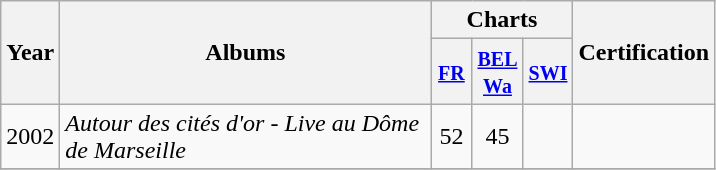<table class="wikitable">
<tr>
<th align="center" rowspan="2" width="10">Year</th>
<th align="center" rowspan="2" width="240">Albums</th>
<th align="center" colspan="3">Charts</th>
<th align="center" rowspan="2" width="40">Certification</th>
</tr>
<tr>
<th width="20"><small><a href='#'>FR</a></small><br></th>
<th width="20"><small><a href='#'>BEL <br>Wa</a></small><br></th>
<th width="20"><small><a href='#'>SWI</a></small><br></th>
</tr>
<tr>
<td align="center" rowspan="1">2002</td>
<td><em>Autour des cités d'or - Live au Dôme de Marseille</em></td>
<td align="center">52</td>
<td align="center">45</td>
<td align="center"></td>
<td></td>
</tr>
<tr>
</tr>
</table>
